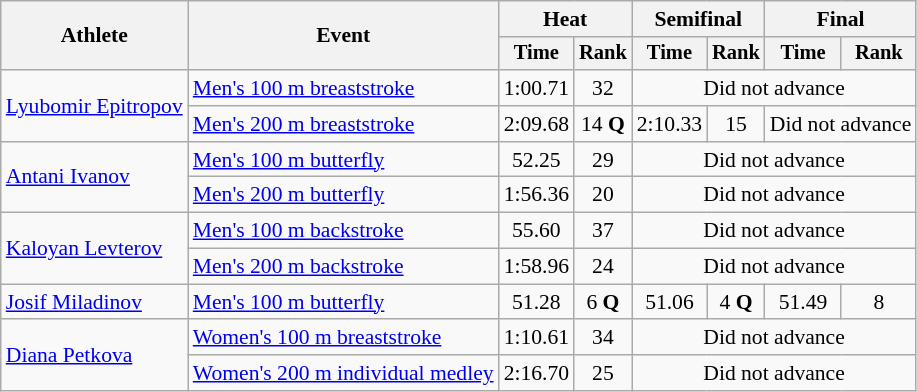<table class=wikitable style="font-size:90%">
<tr>
<th rowspan="2">Athlete</th>
<th rowspan="2">Event</th>
<th colspan="2">Heat</th>
<th colspan="2">Semifinal</th>
<th colspan="2">Final</th>
</tr>
<tr style="font-size:95%">
<th>Time</th>
<th>Rank</th>
<th>Time</th>
<th>Rank</th>
<th>Time</th>
<th>Rank</th>
</tr>
<tr align=center>
<td align=left rowspan=2><a href='#'>Lyubomir Epitropov</a></td>
<td align=left><a href='#'>Men's 100 m breaststroke</a></td>
<td>1:00.71</td>
<td>32</td>
<td colspan="4">Did not advance</td>
</tr>
<tr align=center>
<td align=left><a href='#'>Men's 200 m breaststroke</a></td>
<td>2:09.68</td>
<td>14 <strong>Q</strong></td>
<td>2:10.33</td>
<td>15</td>
<td colspan="2">Did not advance</td>
</tr>
<tr align=center>
<td align=left rowspan=2><a href='#'>Antani Ivanov</a></td>
<td align=left><a href='#'>Men's 100 m butterfly</a></td>
<td>52.25</td>
<td>29</td>
<td colspan="4">Did not advance</td>
</tr>
<tr align=center>
<td align=left><a href='#'>Men's 200 m butterfly</a></td>
<td>1:56.36</td>
<td>20</td>
<td colspan="4">Did not advance</td>
</tr>
<tr align=center>
<td align=left rowspan=2><a href='#'>Kaloyan Levterov</a></td>
<td align=left><a href='#'>Men's 100 m backstroke</a></td>
<td>55.60</td>
<td>37</td>
<td colspan="4">Did not advance</td>
</tr>
<tr align=center>
<td align=left><a href='#'>Men's 200 m backstroke</a></td>
<td>1:58.96</td>
<td>24</td>
<td colspan="4">Did not advance</td>
</tr>
<tr align=center>
<td align=left><a href='#'>Josif Miladinov</a></td>
<td align=left><a href='#'>Men's 100 m butterfly</a></td>
<td>51.28</td>
<td>6 <strong>Q</strong></td>
<td>51.06</td>
<td>4 <strong>Q</strong></td>
<td>51.49</td>
<td>8</td>
</tr>
<tr align=center>
<td align=left rowspan=2><a href='#'>Diana Petkova</a></td>
<td align=left><a href='#'>Women's 100 m breaststroke</a></td>
<td>1:10.61</td>
<td>34</td>
<td colspan="4">Did not advance</td>
</tr>
<tr align=center>
<td align=left><a href='#'>Women's 200 m individual medley</a></td>
<td>2:16.70</td>
<td>25</td>
<td colspan="4">Did not advance</td>
</tr>
</table>
